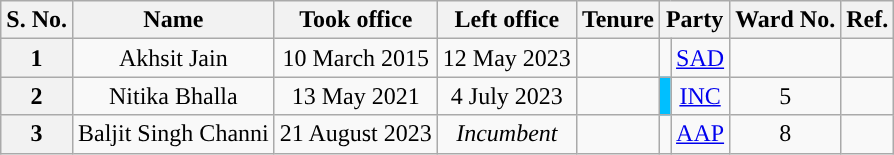<table class="wikitable" style="text-align:center">
<tr>
<th>S. No.</th>
<th>Name</th>
<th>Took office</th>
<th>Left office</th>
<th>Tenure</th>
<th colspan=2>Party</th>
<th>Ward No.</th>
<th>Ref.</th>
</tr>
<tr>
<th>1</th>
<td>Akhsit Jain</td>
<td>10 March 2015</td>
<td>12 May 2023</td>
<td></td>
<td></td>
<td><a href='#'>SAD</a></td>
<td></td>
<td></td>
</tr>
<tr>
<th>2</th>
<td>Nitika Bhalla</td>
<td>13 May 2021</td>
<td>4 July 2023</td>
<td></td>
<td bgcolor=#00BFFF></td>
<td><a href='#'>INC</a></td>
<td>5</td>
<td></td>
</tr>
<tr>
<th>3</th>
<td>Baljit Singh Channi</td>
<td>21 August 2023</td>
<td><em>Incumbent</em></td>
<td></td>
<td></td>
<td><a href='#'>AAP</a></td>
<td>8</td>
<td></td>
</tr>
</table>
